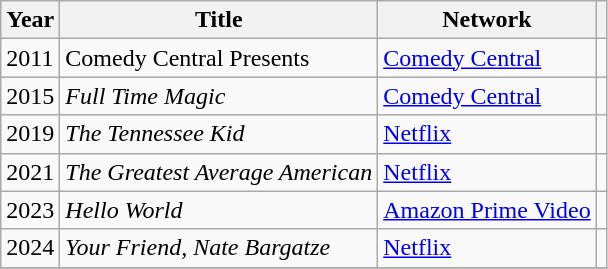<table class="wikitable sortable unsortable">
<tr>
<th>Year</th>
<th>Title</th>
<th>Network</th>
<th class=unsortable></th>
</tr>
<tr>
<td>2011</td>
<td>Comedy Central Presents</td>
<td><a href='#'>Comedy Central</a></td>
<td></td>
</tr>
<tr>
<td>2015</td>
<td><em>Full Time Magic</em></td>
<td><a href='#'>Comedy Central</a></td>
<td></td>
</tr>
<tr>
<td>2019</td>
<td><em>The Tennessee Kid</em></td>
<td><a href='#'>Netflix</a></td>
<td></td>
</tr>
<tr>
<td>2021</td>
<td><em>The Greatest Average American</em></td>
<td><a href='#'>Netflix</a></td>
<td></td>
</tr>
<tr>
<td>2023</td>
<td><em>Hello World</em></td>
<td><a href='#'>Amazon Prime Video</a></td>
<td></td>
</tr>
<tr>
<td>2024</td>
<td><em>Your Friend, Nate Bargatze</em></td>
<td><a href='#'>Netflix</a></td>
<td></td>
</tr>
<tr>
</tr>
</table>
